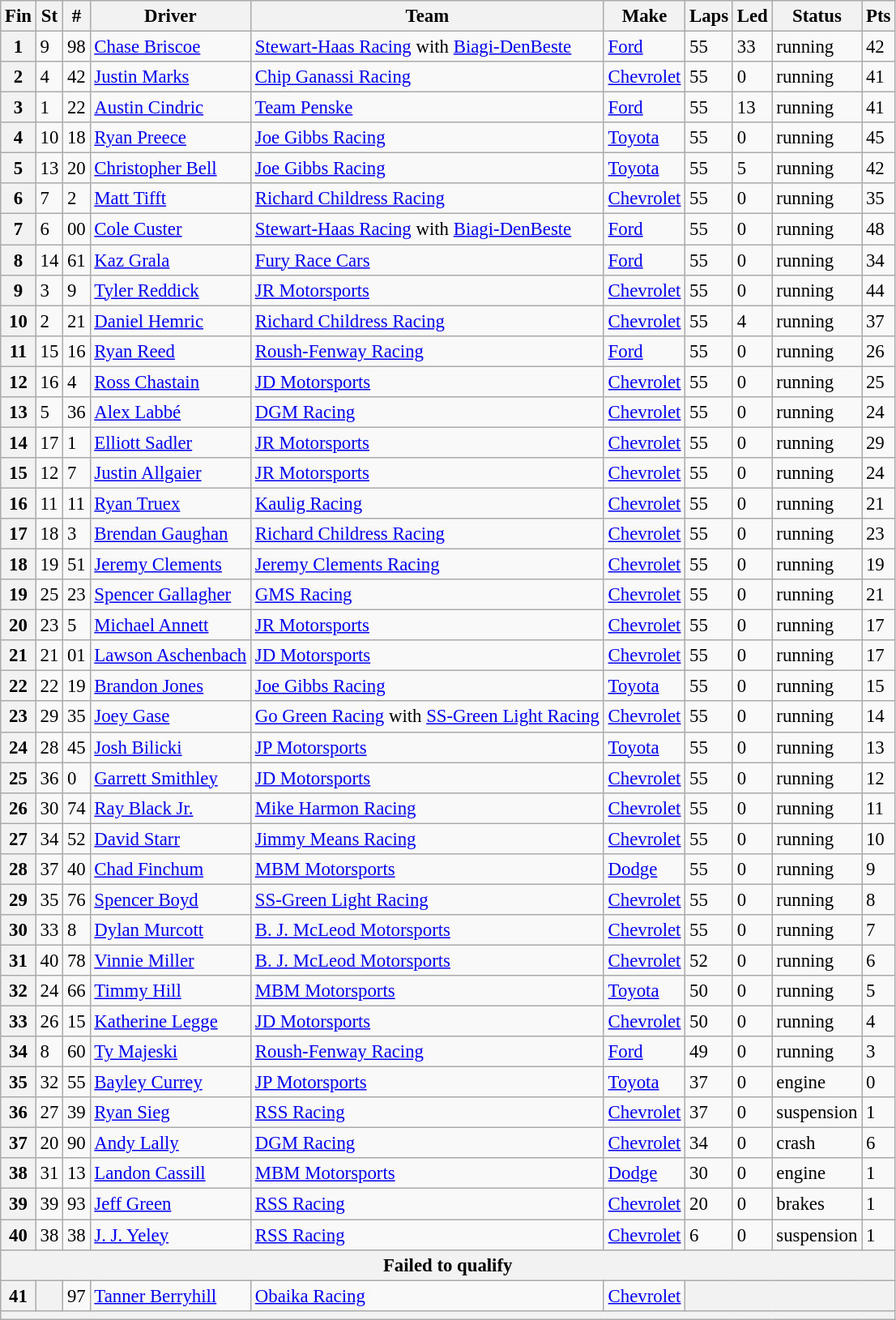<table class="wikitable" style="font-size:95%">
<tr>
<th>Fin</th>
<th>St</th>
<th>#</th>
<th>Driver</th>
<th>Team</th>
<th>Make</th>
<th>Laps</th>
<th>Led</th>
<th>Status</th>
<th>Pts</th>
</tr>
<tr>
<th>1</th>
<td>9</td>
<td>98</td>
<td><a href='#'>Chase Briscoe</a></td>
<td><a href='#'>Stewart-Haas Racing</a> with <a href='#'>Biagi-DenBeste</a></td>
<td><a href='#'>Ford</a></td>
<td>55</td>
<td>33</td>
<td>running</td>
<td>42</td>
</tr>
<tr>
<th>2</th>
<td>4</td>
<td>42</td>
<td><a href='#'>Justin Marks</a></td>
<td><a href='#'>Chip Ganassi Racing</a></td>
<td><a href='#'>Chevrolet</a></td>
<td>55</td>
<td>0</td>
<td>running</td>
<td>41</td>
</tr>
<tr>
<th>3</th>
<td>1</td>
<td>22</td>
<td><a href='#'>Austin Cindric</a></td>
<td><a href='#'>Team Penske</a></td>
<td><a href='#'>Ford</a></td>
<td>55</td>
<td>13</td>
<td>running</td>
<td>41</td>
</tr>
<tr>
<th>4</th>
<td>10</td>
<td>18</td>
<td><a href='#'>Ryan Preece</a></td>
<td><a href='#'>Joe Gibbs Racing</a></td>
<td><a href='#'>Toyota</a></td>
<td>55</td>
<td>0</td>
<td>running</td>
<td>45</td>
</tr>
<tr>
<th>5</th>
<td>13</td>
<td>20</td>
<td><a href='#'>Christopher Bell</a></td>
<td><a href='#'>Joe Gibbs Racing</a></td>
<td><a href='#'>Toyota</a></td>
<td>55</td>
<td>5</td>
<td>running</td>
<td>42</td>
</tr>
<tr>
<th>6</th>
<td>7</td>
<td>2</td>
<td><a href='#'>Matt Tifft</a></td>
<td><a href='#'>Richard Childress Racing</a></td>
<td><a href='#'>Chevrolet</a></td>
<td>55</td>
<td>0</td>
<td>running</td>
<td>35</td>
</tr>
<tr>
<th>7</th>
<td>6</td>
<td>00</td>
<td><a href='#'>Cole Custer</a></td>
<td><a href='#'>Stewart-Haas Racing</a> with <a href='#'>Biagi-DenBeste</a></td>
<td><a href='#'>Ford</a></td>
<td>55</td>
<td>0</td>
<td>running</td>
<td>48</td>
</tr>
<tr>
<th>8</th>
<td>14</td>
<td>61</td>
<td><a href='#'>Kaz Grala</a></td>
<td><a href='#'>Fury Race Cars</a></td>
<td><a href='#'>Ford</a></td>
<td>55</td>
<td>0</td>
<td>running</td>
<td>34</td>
</tr>
<tr>
<th>9</th>
<td>3</td>
<td>9</td>
<td><a href='#'>Tyler Reddick</a></td>
<td><a href='#'>JR Motorsports</a></td>
<td><a href='#'>Chevrolet</a></td>
<td>55</td>
<td>0</td>
<td>running</td>
<td>44</td>
</tr>
<tr>
<th>10</th>
<td>2</td>
<td>21</td>
<td><a href='#'>Daniel Hemric</a></td>
<td><a href='#'>Richard Childress Racing</a></td>
<td><a href='#'>Chevrolet</a></td>
<td>55</td>
<td>4</td>
<td>running</td>
<td>37</td>
</tr>
<tr>
<th>11</th>
<td>15</td>
<td>16</td>
<td><a href='#'>Ryan Reed</a></td>
<td><a href='#'>Roush-Fenway Racing</a></td>
<td><a href='#'>Ford</a></td>
<td>55</td>
<td>0</td>
<td>running</td>
<td>26</td>
</tr>
<tr>
<th>12</th>
<td>16</td>
<td>4</td>
<td><a href='#'>Ross Chastain</a></td>
<td><a href='#'>JD Motorsports</a></td>
<td><a href='#'>Chevrolet</a></td>
<td>55</td>
<td>0</td>
<td>running</td>
<td>25</td>
</tr>
<tr>
<th>13</th>
<td>5</td>
<td>36</td>
<td><a href='#'>Alex Labbé</a></td>
<td><a href='#'>DGM Racing</a></td>
<td><a href='#'>Chevrolet</a></td>
<td>55</td>
<td>0</td>
<td>running</td>
<td>24</td>
</tr>
<tr>
<th>14</th>
<td>17</td>
<td>1</td>
<td><a href='#'>Elliott Sadler</a></td>
<td><a href='#'>JR Motorsports</a></td>
<td><a href='#'>Chevrolet</a></td>
<td>55</td>
<td>0</td>
<td>running</td>
<td>29</td>
</tr>
<tr>
<th>15</th>
<td>12</td>
<td>7</td>
<td><a href='#'>Justin Allgaier</a></td>
<td><a href='#'>JR Motorsports</a></td>
<td><a href='#'>Chevrolet</a></td>
<td>55</td>
<td>0</td>
<td>running</td>
<td>24</td>
</tr>
<tr>
<th>16</th>
<td>11</td>
<td>11</td>
<td><a href='#'>Ryan Truex</a></td>
<td><a href='#'>Kaulig Racing</a></td>
<td><a href='#'>Chevrolet</a></td>
<td>55</td>
<td>0</td>
<td>running</td>
<td>21</td>
</tr>
<tr>
<th>17</th>
<td>18</td>
<td>3</td>
<td><a href='#'>Brendan Gaughan</a></td>
<td><a href='#'>Richard Childress Racing</a></td>
<td><a href='#'>Chevrolet</a></td>
<td>55</td>
<td>0</td>
<td>running</td>
<td>23</td>
</tr>
<tr>
<th>18</th>
<td>19</td>
<td>51</td>
<td><a href='#'>Jeremy Clements</a></td>
<td><a href='#'>Jeremy Clements Racing</a></td>
<td><a href='#'>Chevrolet</a></td>
<td>55</td>
<td>0</td>
<td>running</td>
<td>19</td>
</tr>
<tr>
<th>19</th>
<td>25</td>
<td>23</td>
<td><a href='#'>Spencer Gallagher</a></td>
<td><a href='#'>GMS Racing</a></td>
<td><a href='#'>Chevrolet</a></td>
<td>55</td>
<td>0</td>
<td>running</td>
<td>21</td>
</tr>
<tr>
<th>20</th>
<td>23</td>
<td>5</td>
<td><a href='#'>Michael Annett</a></td>
<td><a href='#'>JR Motorsports</a></td>
<td><a href='#'>Chevrolet</a></td>
<td>55</td>
<td>0</td>
<td>running</td>
<td>17</td>
</tr>
<tr>
<th>21</th>
<td>21</td>
<td>01</td>
<td><a href='#'>Lawson Aschenbach</a></td>
<td><a href='#'>JD Motorsports</a></td>
<td><a href='#'>Chevrolet</a></td>
<td>55</td>
<td>0</td>
<td>running</td>
<td>17</td>
</tr>
<tr>
<th>22</th>
<td>22</td>
<td>19</td>
<td><a href='#'>Brandon Jones</a></td>
<td><a href='#'>Joe Gibbs Racing</a></td>
<td><a href='#'>Toyota</a></td>
<td>55</td>
<td>0</td>
<td>running</td>
<td>15</td>
</tr>
<tr>
<th>23</th>
<td>29</td>
<td>35</td>
<td><a href='#'>Joey Gase</a></td>
<td><a href='#'>Go Green Racing</a> with <a href='#'>SS-Green Light Racing</a></td>
<td><a href='#'>Chevrolet</a></td>
<td>55</td>
<td>0</td>
<td>running</td>
<td>14</td>
</tr>
<tr>
<th>24</th>
<td>28</td>
<td>45</td>
<td><a href='#'>Josh Bilicki</a></td>
<td><a href='#'>JP Motorsports</a></td>
<td><a href='#'>Toyota</a></td>
<td>55</td>
<td>0</td>
<td>running</td>
<td>13</td>
</tr>
<tr>
<th>25</th>
<td>36</td>
<td>0</td>
<td><a href='#'>Garrett Smithley</a></td>
<td><a href='#'>JD Motorsports</a></td>
<td><a href='#'>Chevrolet</a></td>
<td>55</td>
<td>0</td>
<td>running</td>
<td>12</td>
</tr>
<tr>
<th>26</th>
<td>30</td>
<td>74</td>
<td><a href='#'>Ray Black Jr.</a></td>
<td><a href='#'>Mike Harmon Racing</a></td>
<td><a href='#'>Chevrolet</a></td>
<td>55</td>
<td>0</td>
<td>running</td>
<td>11</td>
</tr>
<tr>
<th>27</th>
<td>34</td>
<td>52</td>
<td><a href='#'>David Starr</a></td>
<td><a href='#'>Jimmy Means Racing</a></td>
<td><a href='#'>Chevrolet</a></td>
<td>55</td>
<td>0</td>
<td>running</td>
<td>10</td>
</tr>
<tr>
<th>28</th>
<td>37</td>
<td>40</td>
<td><a href='#'>Chad Finchum</a></td>
<td><a href='#'>MBM Motorsports</a></td>
<td><a href='#'>Dodge</a></td>
<td>55</td>
<td>0</td>
<td>running</td>
<td>9</td>
</tr>
<tr>
<th>29</th>
<td>35</td>
<td>76</td>
<td><a href='#'>Spencer Boyd</a></td>
<td><a href='#'>SS-Green Light Racing</a></td>
<td><a href='#'>Chevrolet</a></td>
<td>55</td>
<td>0</td>
<td>running</td>
<td>8</td>
</tr>
<tr>
<th>30</th>
<td>33</td>
<td>8</td>
<td><a href='#'>Dylan Murcott</a></td>
<td><a href='#'>B. J. McLeod Motorsports</a></td>
<td><a href='#'>Chevrolet</a></td>
<td>55</td>
<td>0</td>
<td>running</td>
<td>7</td>
</tr>
<tr>
<th>31</th>
<td>40</td>
<td>78</td>
<td><a href='#'>Vinnie Miller</a></td>
<td><a href='#'>B. J. McLeod Motorsports</a></td>
<td><a href='#'>Chevrolet</a></td>
<td>52</td>
<td>0</td>
<td>running</td>
<td>6</td>
</tr>
<tr>
<th>32</th>
<td>24</td>
<td>66</td>
<td><a href='#'>Timmy Hill</a></td>
<td><a href='#'>MBM Motorsports</a></td>
<td><a href='#'>Toyota</a></td>
<td>50</td>
<td>0</td>
<td>running</td>
<td>5</td>
</tr>
<tr>
<th>33</th>
<td>26</td>
<td>15</td>
<td><a href='#'>Katherine Legge</a></td>
<td><a href='#'>JD Motorsports</a></td>
<td><a href='#'>Chevrolet</a></td>
<td>50</td>
<td>0</td>
<td>running</td>
<td>4</td>
</tr>
<tr>
<th>34</th>
<td>8</td>
<td>60</td>
<td><a href='#'>Ty Majeski</a></td>
<td><a href='#'>Roush-Fenway Racing</a></td>
<td><a href='#'>Ford</a></td>
<td>49</td>
<td>0</td>
<td>running</td>
<td>3</td>
</tr>
<tr>
<th>35</th>
<td>32</td>
<td>55</td>
<td><a href='#'>Bayley Currey</a></td>
<td><a href='#'>JP Motorsports</a></td>
<td><a href='#'>Toyota</a></td>
<td>37</td>
<td>0</td>
<td>engine</td>
<td>0</td>
</tr>
<tr>
<th>36</th>
<td>27</td>
<td>39</td>
<td><a href='#'>Ryan Sieg</a></td>
<td><a href='#'>RSS Racing</a></td>
<td><a href='#'>Chevrolet</a></td>
<td>37</td>
<td>0</td>
<td>suspension</td>
<td>1</td>
</tr>
<tr>
<th>37</th>
<td>20</td>
<td>90</td>
<td><a href='#'>Andy Lally</a></td>
<td><a href='#'>DGM Racing</a></td>
<td><a href='#'>Chevrolet</a></td>
<td>34</td>
<td>0</td>
<td>crash</td>
<td>6</td>
</tr>
<tr>
<th>38</th>
<td>31</td>
<td>13</td>
<td><a href='#'>Landon Cassill</a></td>
<td><a href='#'>MBM Motorsports</a></td>
<td><a href='#'>Dodge</a></td>
<td>30</td>
<td>0</td>
<td>engine</td>
<td>1</td>
</tr>
<tr>
<th>39</th>
<td>39</td>
<td>93</td>
<td><a href='#'>Jeff Green</a></td>
<td><a href='#'>RSS Racing</a></td>
<td><a href='#'>Chevrolet</a></td>
<td>20</td>
<td>0</td>
<td>brakes</td>
<td>1</td>
</tr>
<tr>
<th>40</th>
<td>38</td>
<td>38</td>
<td><a href='#'>J. J. Yeley</a></td>
<td><a href='#'>RSS Racing</a></td>
<td><a href='#'>Chevrolet</a></td>
<td>6</td>
<td>0</td>
<td>suspension</td>
<td>1</td>
</tr>
<tr>
<th colspan="10">Failed to qualify</th>
</tr>
<tr>
<th>41</th>
<th></th>
<td>97</td>
<td><a href='#'>Tanner Berryhill</a></td>
<td><a href='#'>Obaika Racing</a></td>
<td><a href='#'>Chevrolet</a></td>
<th colspan="4"></th>
</tr>
<tr>
<th colspan="10"></th>
</tr>
</table>
